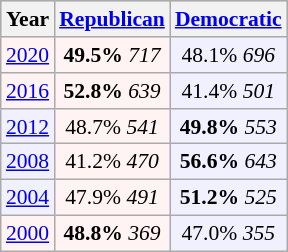<table class="wikitable"  style="float:right; font-size:90%;">
<tr style="background:lightgrey;">
<th>Year</th>
<th><a href='#'>Republican</a></th>
<th><a href='#'>Democratic</a></th>
</tr>
<tr>
<td style="text-align:center; background:#fff3f3;"><a href='#'>2020</a></td>
<td style="text-align:center; background:#fff3f3;"><strong>49.5%</strong> <em>717</em></td>
<td style="text-align:center; background:#f0f0ff;">48.1% <em>696</em></td>
</tr>
<tr |->
<td style="text-align:center; background:#fff3f3;"><a href='#'>2016</a></td>
<td style="text-align:center; background:#fff3f3;"><strong>52.8%</strong> <em>639</em></td>
<td style="text-align:center; background:#f0f0ff;">41.4% <em>501</em></td>
</tr>
<tr>
<td style="text-align:center; background:#f0f0ff;"><a href='#'>2012</a></td>
<td style="text-align:center; background:#fff3f3;">48.7% <em>541</em></td>
<td style="text-align:center; background:#f0f0ff;"><strong>49.8%</strong> <em>553</em></td>
</tr>
<tr>
<td style="text-align:center; background:#f0f0ff;"><a href='#'>2008</a></td>
<td style="text-align:center; background:#fff3f3;">41.2% <em>470</em></td>
<td style="text-align:center; background:#f0f0ff;"><strong>56.6%</strong> <em>643</em></td>
</tr>
<tr>
<td style="text-align:center; background:#f0f0ff;"><a href='#'>2004</a></td>
<td style="text-align:center; background:#fff3f3;">47.9% <em>491</em></td>
<td style="text-align:center; background:#f0f0ff;"><strong>51.2%</strong> <em>525</em></td>
</tr>
<tr>
<td style="text-align:center; background:#fff3f3;"><a href='#'>2000</a></td>
<td style="text-align:center; background:#fff3f3;"><strong>48.8%</strong> <em>369</em></td>
<td style="text-align:center; background:#f0f0ff;">47.0% <em>355</em></td>
</tr>
</table>
